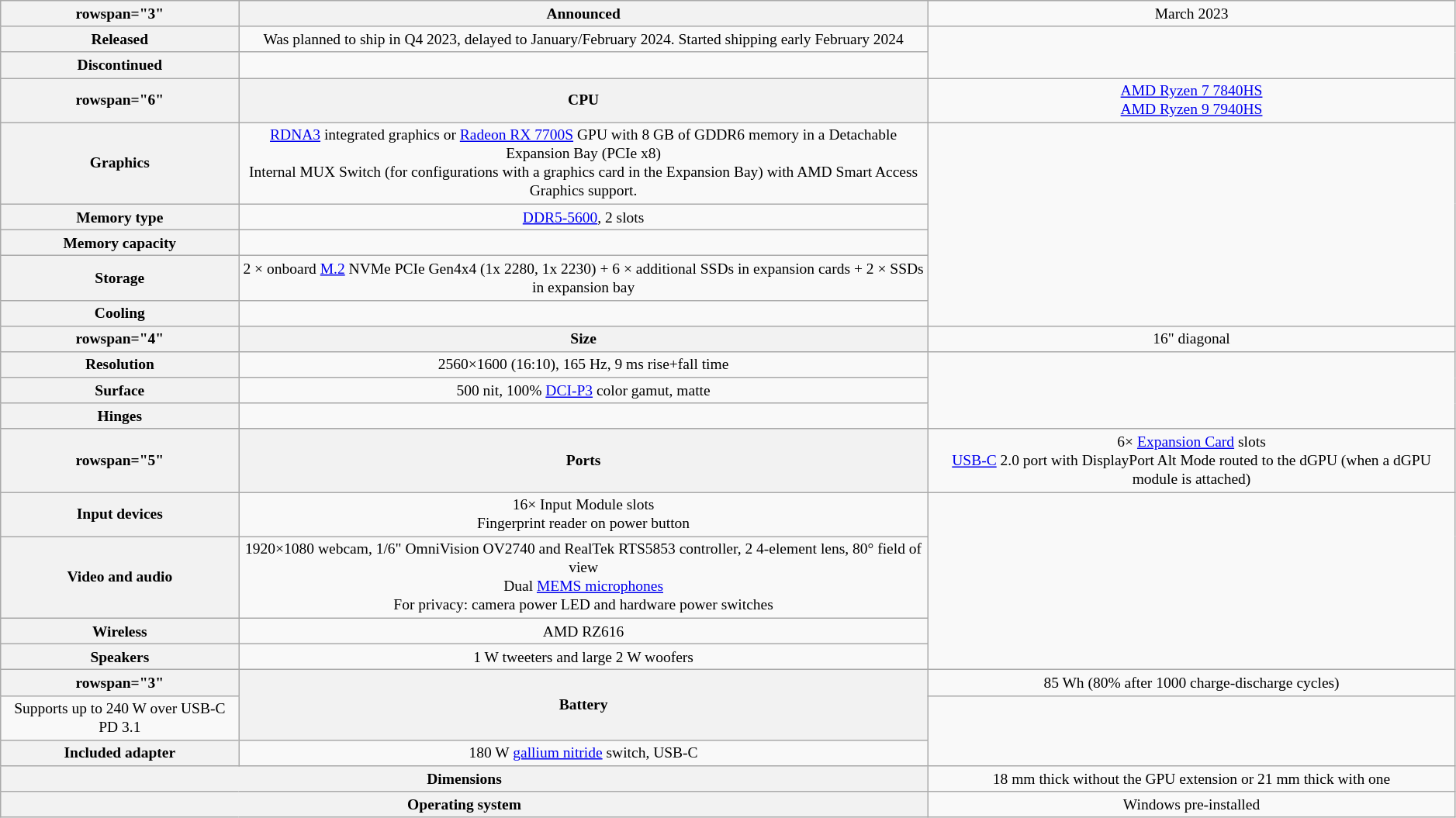<table class="wikitable mw-collapsible" style="font-size:small; text-align:center">
<tr>
<th>rowspan="3" </th>
<th>Announced</th>
<td>March 2023</td>
</tr>
<tr>
<th>Released</th>
<td>Was planned to ship in Q4 2023, delayed to January/February 2024. Started shipping early February 2024</td>
</tr>
<tr>
<th>Discontinued</th>
<td></td>
</tr>
<tr>
<th>rowspan="6" </th>
<th>CPU</th>
<td><a href='#'>AMD Ryzen 7 7840HS</a><br><a href='#'>AMD Ryzen 9 7940HS</a></td>
</tr>
<tr>
<th>Graphics</th>
<td><a href='#'>RDNA3</a> integrated graphics or <a href='#'>Radeon RX 7700S</a> GPU with 8 GB of GDDR6 memory in a Detachable Expansion Bay (PCIe x8)<br>Internal MUX Switch (for configurations with a graphics card in the Expansion Bay) with AMD Smart Access Graphics support.</td>
</tr>
<tr>
<th>Memory type</th>
<td><a href='#'>DDR5-5600</a>, 2 slots</td>
</tr>
<tr>
<th>Memory capacity</th>
<td></td>
</tr>
<tr>
<th>Storage</th>
<td>2 × onboard <a href='#'>M.2</a> NVMe PCIe Gen4x4 (1x 2280, 1x 2230) + 6 × additional SSDs in expansion cards + 2 × SSDs in expansion bay</td>
</tr>
<tr>
<th>Cooling</th>
<td></td>
</tr>
<tr>
<th>rowspan="4" </th>
<th>Size</th>
<td>16" diagonal</td>
</tr>
<tr>
<th>Resolution</th>
<td>2560×1600 (16:10), 165 Hz, 9 ms rise+fall time</td>
</tr>
<tr>
<th>Surface</th>
<td>500 nit, 100% <a href='#'>DCI-P3</a> color gamut, matte</td>
</tr>
<tr>
<th>Hinges</th>
<td></td>
</tr>
<tr>
<th>rowspan="5" </th>
<th>Ports</th>
<td>6× <a href='#'>Expansion Card</a> slots<br><a href='#'>USB-C</a> 2.0 port with DisplayPort Alt Mode routed to the dGPU (when a dGPU module is attached)</td>
</tr>
<tr>
<th>Input devices</th>
<td>16× Input Module slots<br>Fingerprint reader on power button</td>
</tr>
<tr>
<th>Video and audio</th>
<td>1920×1080 webcam, 1/6" OmniVision OV2740 and RealTek RTS5853 controller, 2 4-element lens, 80° field of view<br>Dual <a href='#'>MEMS microphones</a><br>For privacy: camera power LED and hardware power switches</td>
</tr>
<tr>
<th>Wireless</th>
<td>AMD RZ616</td>
</tr>
<tr>
<th>Speakers</th>
<td>1 W tweeters and large 2 W woofers</td>
</tr>
<tr>
<th>rowspan="3" </th>
<th rowspan="2">Battery</th>
<td>85 Wh (80% after 1000 charge-discharge cycles)</td>
</tr>
<tr>
<td>Supports up to 240 W over USB-C PD 3.1</td>
</tr>
<tr>
<th>Included adapter</th>
<td>180 W <a href='#'>gallium nitride</a> switch, USB-C</td>
</tr>
<tr>
<th colspan="2">Dimensions</th>
<td>18 mm thick without the GPU extension or 21 mm thick with one</td>
</tr>
<tr>
<th colspan="2">Operating system</th>
<td>Windows pre-installed<br></td>
</tr>
</table>
